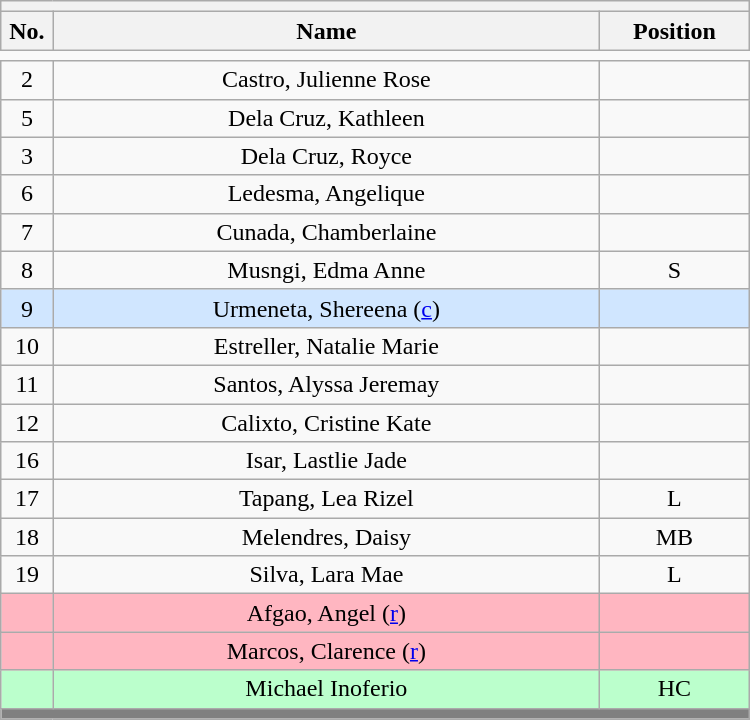<table class='wikitable mw-collapsible mw-collapsed' style='text-align: center; width: 500px; border: none;'>
<tr>
<th style='text-align: left;' colspan=3></th>
</tr>
<tr>
<th style='width: 7%;'>No.</th>
<th>Name</th>
<th style='width: 20%;'>Position</th>
</tr>
<tr>
<td style='border: none;'></td>
</tr>
<tr>
<td>2</td>
<td>Castro, Julienne Rose</td>
<td></td>
</tr>
<tr>
<td>5</td>
<td>Dela Cruz, Kathleen</td>
<td></td>
</tr>
<tr>
<td>3</td>
<td>Dela Cruz, Royce</td>
<td></td>
</tr>
<tr>
<td>6</td>
<td>Ledesma, Angelique</td>
<td></td>
</tr>
<tr>
<td>7</td>
<td>Cunada, Chamberlaine</td>
<td></td>
</tr>
<tr>
<td>8</td>
<td>Musngi, Edma Anne</td>
<td>S</td>
</tr>
<tr bgcolor=#D0E6FF>
<td>9</td>
<td>Urmeneta, Shereena (<a href='#'>c</a>)</td>
<td></td>
</tr>
<tr>
<td>10</td>
<td>Estreller, Natalie Marie</td>
<td></td>
</tr>
<tr>
<td>11</td>
<td>Santos, Alyssa Jeremay</td>
<td></td>
</tr>
<tr>
<td>12</td>
<td>Calixto, Cristine Kate</td>
<td></td>
</tr>
<tr>
<td>16</td>
<td>Isar, Lastlie Jade</td>
<td></td>
</tr>
<tr>
<td>17</td>
<td>Tapang, Lea Rizel</td>
<td>L</td>
</tr>
<tr>
<td>18</td>
<td>Melendres, Daisy</td>
<td>MB</td>
</tr>
<tr>
<td>19</td>
<td>Silva, Lara Mae</td>
<td>L</td>
</tr>
<tr bgcolor=#FFB6C1>
<td></td>
<td>Afgao, Angel (<a href='#'>r</a>)</td>
<td></td>
</tr>
<tr bgcolor=#FFB6C1>
<td></td>
<td>Marcos, Clarence (<a href='#'>r</a>)</td>
<td></td>
</tr>
<tr bgcolor=#BBFFCC>
<td></td>
<td>Michael Inoferio</td>
<td>HC</td>
</tr>
<tr>
<th style='background: grey;' colspan=3></th>
</tr>
</table>
